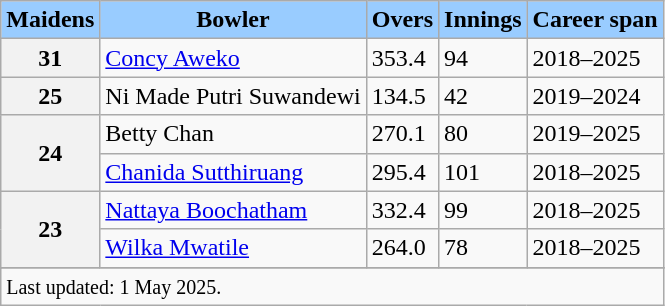<table class="wikitable sortable">
<tr>
<th style="background-color:#99ccff;" scope="col">Maidens</th>
<th style="background-color:#99ccff;" scope="col">Bowler</th>
<th style="background-color:#99ccff;" scope="col">Overs</th>
<th style="background-color:#99ccff;" scope="col">Innings</th>
<th style="background-color:#99ccff;" scope="col">Career span</th>
</tr>
<tr>
<th scope="row">31</th>
<td> <a href='#'>Concy Aweko</a></td>
<td>353.4</td>
<td>94</td>
<td>2018–2025</td>
</tr>
<tr>
<th scope="row">25</th>
<td> Ni Made Putri Suwandewi</td>
<td>134.5</td>
<td>42</td>
<td>2019–2024</td>
</tr>
<tr>
<th rowspan="2" scope="row">24</th>
<td> Betty Chan</td>
<td>270.1</td>
<td>80</td>
<td>2019–2025</td>
</tr>
<tr>
<td> <a href='#'>Chanida Sutthiruang</a></td>
<td>295.4</td>
<td>101</td>
<td>2018–2025</td>
</tr>
<tr>
<th rowspan="2" scope="row">23</th>
<td> <a href='#'>Nattaya Boochatham</a></td>
<td>332.4</td>
<td>99</td>
<td>2018–2025</td>
</tr>
<tr>
<td> <a href='#'>Wilka Mwatile</a></td>
<td>264.0</td>
<td>78</td>
<td>2018–2025</td>
</tr>
<tr>
</tr>
<tr class="sortbottom">
<td scope="row" colspan="5" style="text-align:left;"><small>Last updated: 1 May 2025.</small></td>
</tr>
</table>
